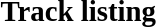<table class="collapsible collapsed" border="0" style="width:67%">
<tr>
<th style="width:14em; text-align:left"><big><strong>Track listing</strong></big></th>
<th></th>
</tr>
<tr>
<td colspan="2"><br></td>
</tr>
</table>
